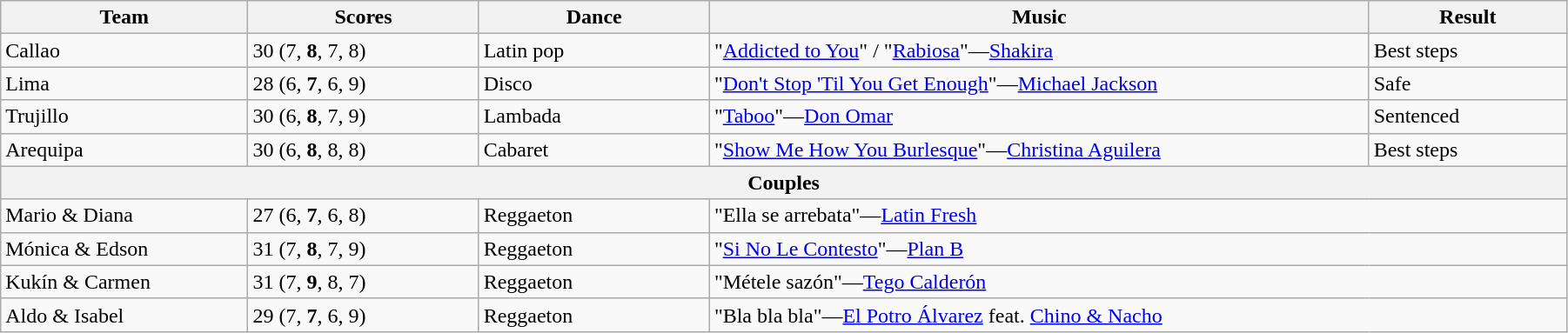<table class="wikitable sortable" style="width:95%; white-space:nowrap;">
<tr>
<th style="width:15%;">Team</th>
<th style="width:14%;">Scores</th>
<th style="width:14%;">Dance</th>
<th style="width:40%;">Music</th>
<th style="width:12%;">Result</th>
</tr>
<tr>
<td>Callao</td>
<td>30 (7, <strong>8</strong>, 7, 8)</td>
<td>Latin pop</td>
<td>"<a href='#'>Addicted to You</a>" / "<a href='#'>Rabiosa</a>"—<a href='#'>Shakira</a></td>
<td>Best steps</td>
</tr>
<tr>
<td>Lima</td>
<td>28 (6, <strong>7</strong>, 6, 9)</td>
<td>Disco</td>
<td>"<a href='#'>Don't Stop 'Til You Get Enough</a>"—<a href='#'>Michael Jackson</a></td>
<td>Safe</td>
</tr>
<tr>
<td>Trujillo</td>
<td>30 (6, <strong>8</strong>, 7, 9)</td>
<td>Lambada</td>
<td>"<a href='#'>Taboo</a>"—<a href='#'>Don Omar</a></td>
<td>Sentenced</td>
</tr>
<tr>
<td>Arequipa</td>
<td>30 (6, <strong>8</strong>, 8, 8)</td>
<td>Cabaret</td>
<td>"<a href='#'>Show Me How You Burlesque</a>"—<a href='#'>Christina Aguilera</a></td>
<td>Best steps</td>
</tr>
<tr>
<th colspan=5>Couples</th>
</tr>
<tr>
<td>Mario & Diana </td>
<td>27 (6, <strong>7</strong>, 6, 8)</td>
<td>Reggaeton</td>
<td colspan=2>"Ella se arrebata"—<a href='#'>Latin Fresh</a></td>
</tr>
<tr>
<td>Mónica & Edson </td>
<td>31 (7, <strong>8</strong>, 7, 9)</td>
<td>Reggaeton</td>
<td colspan=2>"<a href='#'>Si No Le Contesto</a>"—<a href='#'>Plan B</a></td>
</tr>
<tr>
<td>Kukín & Carmen </td>
<td>31 (7, <strong>9</strong>, 8, 7)</td>
<td>Reggaeton</td>
<td colspan=2>"Métele sazón"—<a href='#'>Tego Calderón</a></td>
</tr>
<tr>
<td>Aldo & Isabel </td>
<td>29 (7, <strong>7</strong>, 6, 9)</td>
<td>Reggaeton</td>
<td colspan=2>"Bla bla bla"—<a href='#'>El Potro Álvarez</a> feat. <a href='#'>Chino & Nacho</a></td>
</tr>
</table>
